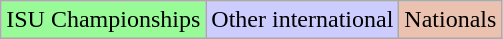<table class="wikitable">
<tr>
<td bgcolor=98FB98>ISU Championships</td>
<td bgcolor=#CCCCFF>Other international</td>
<td bgcolor=#EBC2AF>Nationals</td>
</tr>
</table>
